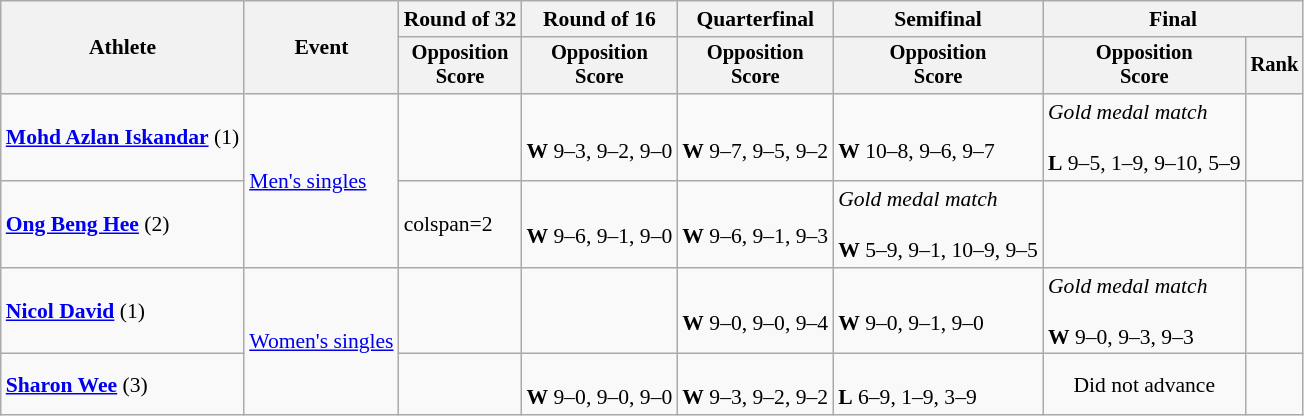<table class="wikitable" style="font-size:90%">
<tr>
<th rowspan=2>Athlete</th>
<th rowspan=2>Event</th>
<th>Round of 32</th>
<th>Round of 16</th>
<th>Quarterfinal</th>
<th>Semifinal</th>
<th colspan=2>Final</th>
</tr>
<tr style="font-size:95%">
<th>Opposition<br>Score</th>
<th>Opposition<br>Score</th>
<th>Opposition<br>Score</th>
<th>Opposition<br>Score</th>
<th>Opposition<br>Score</th>
<th>Rank</th>
</tr>
<tr>
<td><strong><a href='#'>Mohd Azlan Iskandar</a></strong> (1)</td>
<td rowspan=2><a href='#'>Men's singles</a></td>
<td></td>
<td><br><strong>W</strong> 9–3, 9–2, 9–0</td>
<td><br><strong>W</strong> 9–7, 9–5, 9–2</td>
<td><br><strong>W</strong> 10–8, 9–6, 9–7</td>
<td><em>Gold medal match</em><br><br><strong>L</strong> 9–5, 1–9, 9–10, 5–9</td>
<td align=center></td>
</tr>
<tr>
<td><strong><a href='#'>Ong Beng Hee</a></strong> (2)</td>
<td>colspan=2 </td>
<td><br><strong>W</strong> 9–6, 9–1, 9–0</td>
<td><br><strong>W</strong> 9–6, 9–1, 9–3</td>
<td><em>Gold medal match</em><br><br><strong>W</strong> 5–9, 9–1, 10–9, 9–5</td>
<td align=center></td>
</tr>
<tr>
<td><strong><a href='#'>Nicol David</a></strong> (1)</td>
<td rowspan=2><a href='#'>Women's singles</a></td>
<td></td>
<td></td>
<td><br><strong>W</strong> 9–0, 9–0, 9–4</td>
<td><br><strong>W</strong> 9–0, 9–1, 9–0</td>
<td><em>Gold medal match</em><br><br><strong>W</strong> 9–0, 9–3, 9–3</td>
<td align=center></td>
</tr>
<tr>
<td><strong><a href='#'>Sharon Wee</a></strong> (3)</td>
<td></td>
<td><br><strong>W</strong> 9–0, 9–0, 9–0</td>
<td><br><strong>W</strong> 9–3, 9–2, 9–2</td>
<td><br><strong>L</strong> 6–9, 1–9, 3–9</td>
<td align=center>Did not advance</td>
<td align=center></td>
</tr>
</table>
